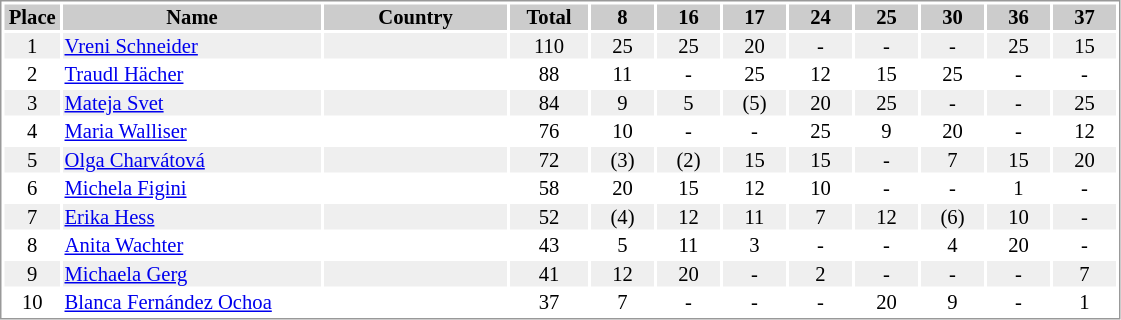<table border="0" style="border: 1px solid #999; background-color:#FFFFFF; text-align:center; font-size:86%; line-height:15px;">
<tr align="center" bgcolor="#CCCCCC">
<th width=35>Place</th>
<th width=170>Name</th>
<th width=120>Country</th>
<th width=50>Total</th>
<th width=40>8</th>
<th width=40>16</th>
<th width=40>17</th>
<th width=40>24</th>
<th width=40>25</th>
<th width=40>30</th>
<th width=40>36</th>
<th width=40>37</th>
</tr>
<tr bgcolor="#EFEFEF">
<td>1</td>
<td align="left"><a href='#'>Vreni Schneider</a></td>
<td align="left"></td>
<td>110</td>
<td>25</td>
<td>25</td>
<td>20</td>
<td>-</td>
<td>-</td>
<td>-</td>
<td>25</td>
<td>15</td>
</tr>
<tr>
<td>2</td>
<td align="left"><a href='#'>Traudl Hächer</a></td>
<td align="left"></td>
<td>88</td>
<td>11</td>
<td>-</td>
<td>25</td>
<td>12</td>
<td>15</td>
<td>25</td>
<td>-</td>
<td>-</td>
</tr>
<tr bgcolor="#EFEFEF">
<td>3</td>
<td align="left"><a href='#'>Mateja Svet</a></td>
<td align="left"></td>
<td>84</td>
<td>9</td>
<td>5</td>
<td>(5)</td>
<td>20</td>
<td>25</td>
<td>-</td>
<td>-</td>
<td>25</td>
</tr>
<tr>
<td>4</td>
<td align="left"><a href='#'>Maria Walliser</a></td>
<td align="left"></td>
<td>76</td>
<td>10</td>
<td>-</td>
<td>-</td>
<td>25</td>
<td>9</td>
<td>20</td>
<td>-</td>
<td>12</td>
</tr>
<tr bgcolor="#EFEFEF">
<td>5</td>
<td align="left"><a href='#'>Olga Charvátová</a></td>
<td align="left"></td>
<td>72</td>
<td>(3)</td>
<td>(2)</td>
<td>15</td>
<td>15</td>
<td>-</td>
<td>7</td>
<td>15</td>
<td>20</td>
</tr>
<tr>
<td>6</td>
<td align="left"><a href='#'>Michela Figini</a></td>
<td align="left"></td>
<td>58</td>
<td>20</td>
<td>15</td>
<td>12</td>
<td>10</td>
<td>-</td>
<td>-</td>
<td>1</td>
<td>-</td>
</tr>
<tr bgcolor="#EFEFEF">
<td>7</td>
<td align="left"><a href='#'>Erika Hess</a></td>
<td align="left"></td>
<td>52</td>
<td>(4)</td>
<td>12</td>
<td>11</td>
<td>7</td>
<td>12</td>
<td>(6)</td>
<td>10</td>
<td>-</td>
</tr>
<tr>
<td>8</td>
<td align="left"><a href='#'>Anita Wachter</a></td>
<td align="left"></td>
<td>43</td>
<td>5</td>
<td>11</td>
<td>3</td>
<td>-</td>
<td>-</td>
<td>4</td>
<td>20</td>
<td>-</td>
</tr>
<tr bgcolor="#EFEFEF">
<td>9</td>
<td align="left"><a href='#'>Michaela Gerg</a></td>
<td align="left"></td>
<td>41</td>
<td>12</td>
<td>20</td>
<td>-</td>
<td>2</td>
<td>-</td>
<td>-</td>
<td>-</td>
<td>7</td>
</tr>
<tr>
<td>10</td>
<td align="left"><a href='#'>Blanca Fernández Ochoa</a></td>
<td align="left"></td>
<td>37</td>
<td>7</td>
<td>-</td>
<td>-</td>
<td>-</td>
<td>20</td>
<td>9</td>
<td>-</td>
<td>1</td>
</tr>
</table>
